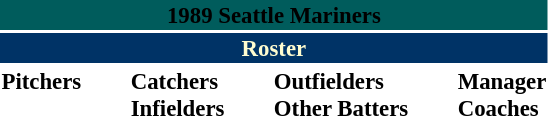<table class="toccolours" style="font-size: 95%;">
<tr>
<th colspan="10" style="background-color: #005c5c; color=#9ECEEE; text-align: center;">1989 Seattle Mariners</th>
</tr>
<tr>
<td colspan="10" style="background-color: #003366; color: #FFFDD0; text-align: center;"><strong>Roster</strong></td>
</tr>
<tr>
<td valign="top"><strong>Pitchers</strong><br>

















</td>
<td width="25px"></td>
<td valign="top"><strong>Catchers</strong><br>


<strong>Infielders</strong>







</td>
<td width="25px"></td>
<td valign="top"><strong>Outfielders</strong><br>







<strong>Other Batters</strong>

</td>
<td width="25px"></td>
<td valign="top"><strong>Manager</strong><br>
<strong>Coaches</strong>




</td>
</tr>
</table>
